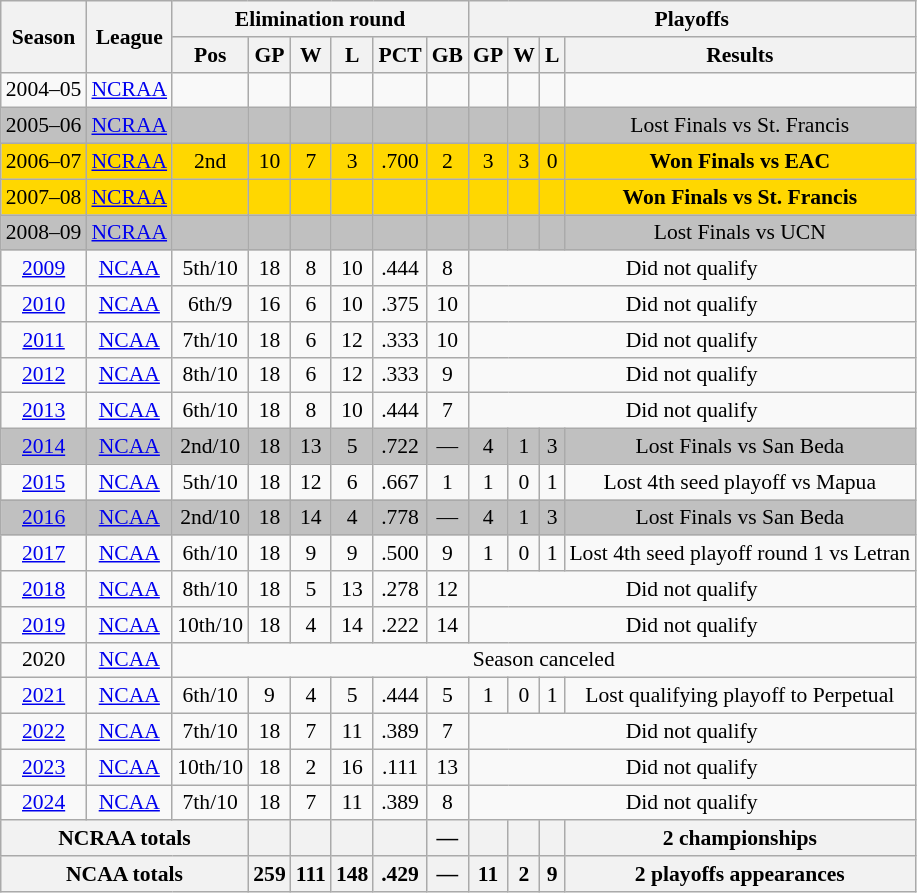<table class="wikitable" style="text-align:center; font-size:90%">
<tr>
<th rowspan="2">Season</th>
<th rowspan="2">League</th>
<th colspan="6">Elimination round</th>
<th colspan="4">Playoffs</th>
</tr>
<tr>
<th>Pos</th>
<th>GP</th>
<th>W</th>
<th>L</th>
<th>PCT</th>
<th>GB</th>
<th>GP</th>
<th>W</th>
<th>L</th>
<th>Results</th>
</tr>
<tr>
<td>2004–05</td>
<td><a href='#'>NCRAA</a></td>
<td></td>
<td></td>
<td></td>
<td></td>
<td></td>
<td></td>
<td></td>
<td></td>
<td></td>
<td></td>
</tr>
<tr bgcolor=silver>
<td>2005–06</td>
<td><a href='#'>NCRAA</a></td>
<td></td>
<td></td>
<td></td>
<td></td>
<td></td>
<td></td>
<td></td>
<td></td>
<td></td>
<td>Lost Finals vs St. Francis</td>
</tr>
<tr bgcolor=gold>
<td>2006–07</td>
<td><a href='#'>NCRAA</a></td>
<td>2nd</td>
<td>10</td>
<td>7</td>
<td>3</td>
<td>.700</td>
<td>2</td>
<td>3</td>
<td>3</td>
<td>0</td>
<td><strong>Won Finals vs EAC</strong></td>
</tr>
<tr bgcolor=gold>
<td>2007–08</td>
<td><a href='#'>NCRAA</a></td>
<td></td>
<td></td>
<td></td>
<td></td>
<td></td>
<td></td>
<td></td>
<td></td>
<td></td>
<td><strong>Won Finals vs St. Francis</strong></td>
</tr>
<tr bgcolor=silver>
<td>2008–09</td>
<td><a href='#'>NCRAA</a></td>
<td></td>
<td></td>
<td></td>
<td></td>
<td></td>
<td></td>
<td></td>
<td></td>
<td></td>
<td>Lost Finals vs UCN</td>
</tr>
<tr>
<td><a href='#'>2009</a></td>
<td><a href='#'>NCAA</a></td>
<td>5th/10</td>
<td>18</td>
<td>8</td>
<td>10</td>
<td>.444</td>
<td>8</td>
<td colspan="4">Did not qualify</td>
</tr>
<tr>
<td><a href='#'>2010</a></td>
<td><a href='#'>NCAA</a></td>
<td>6th/9</td>
<td>16</td>
<td>6</td>
<td>10</td>
<td>.375</td>
<td>10</td>
<td colspan="4">Did not qualify</td>
</tr>
<tr>
<td><a href='#'>2011</a></td>
<td><a href='#'>NCAA</a></td>
<td>7th/10</td>
<td>18</td>
<td>6</td>
<td>12</td>
<td>.333</td>
<td>10</td>
<td colspan="4">Did not qualify</td>
</tr>
<tr>
<td><a href='#'>2012</a></td>
<td><a href='#'>NCAA</a></td>
<td>8th/10</td>
<td>18</td>
<td>6</td>
<td>12</td>
<td>.333</td>
<td>9</td>
<td colspan="4">Did not qualify</td>
</tr>
<tr>
<td><a href='#'>2013</a></td>
<td><a href='#'>NCAA</a></td>
<td>6th/10</td>
<td>18</td>
<td>8</td>
<td>10</td>
<td>.444</td>
<td>7</td>
<td colspan="4">Did not qualify</td>
</tr>
<tr bgcolor="silver">
<td><a href='#'>2014</a></td>
<td><a href='#'>NCAA</a></td>
<td>2nd/10</td>
<td>18</td>
<td>13</td>
<td>5</td>
<td>.722</td>
<td>—</td>
<td>4</td>
<td>1</td>
<td>3</td>
<td>Lost Finals vs San Beda</td>
</tr>
<tr>
<td><a href='#'>2015</a></td>
<td><a href='#'>NCAA</a></td>
<td>5th/10</td>
<td>18</td>
<td>12</td>
<td>6</td>
<td>.667</td>
<td>1</td>
<td>1</td>
<td>0</td>
<td>1</td>
<td>Lost 4th seed playoff vs Mapua</td>
</tr>
<tr bgcolor="silver">
<td><a href='#'>2016</a></td>
<td><a href='#'>NCAA</a></td>
<td>2nd/10</td>
<td>18</td>
<td>14</td>
<td>4</td>
<td>.778</td>
<td>—</td>
<td>4</td>
<td>1</td>
<td>3</td>
<td>Lost Finals vs San Beda</td>
</tr>
<tr>
<td><a href='#'>2017</a></td>
<td><a href='#'>NCAA</a></td>
<td>6th/10</td>
<td>18</td>
<td>9</td>
<td>9</td>
<td>.500</td>
<td>9</td>
<td>1</td>
<td>0</td>
<td>1</td>
<td>Lost 4th seed playoff round 1 vs Letran</td>
</tr>
<tr>
<td><a href='#'>2018</a></td>
<td><a href='#'>NCAA</a></td>
<td>8th/10</td>
<td>18</td>
<td>5</td>
<td>13</td>
<td>.278</td>
<td>12</td>
<td colspan="4">Did not qualify</td>
</tr>
<tr>
<td><a href='#'>2019</a></td>
<td><a href='#'>NCAA</a></td>
<td>10th/10</td>
<td>18</td>
<td>4</td>
<td>14</td>
<td>.222</td>
<td>14</td>
<td colspan="4">Did not qualify</td>
</tr>
<tr>
<td>2020</td>
<td><a href='#'>NCAA</a></td>
<td colspan="10">Season canceled</td>
</tr>
<tr>
<td><a href='#'>2021</a></td>
<td><a href='#'>NCAA</a></td>
<td>6th/10</td>
<td>9</td>
<td>4</td>
<td>5</td>
<td>.444</td>
<td>5</td>
<td>1</td>
<td>0</td>
<td>1</td>
<td>Lost qualifying playoff to Perpetual</td>
</tr>
<tr>
<td><a href='#'>2022</a></td>
<td><a href='#'>NCAA</a></td>
<td>7th/10</td>
<td>18</td>
<td>7</td>
<td>11</td>
<td>.389</td>
<td>7</td>
<td colspan="4">Did not qualify</td>
</tr>
<tr>
<td><a href='#'>2023</a></td>
<td><a href='#'>NCAA</a></td>
<td>10th/10</td>
<td>18</td>
<td>2</td>
<td>16</td>
<td>.111</td>
<td>13</td>
<td colspan="4">Did not qualify</td>
</tr>
<tr>
<td><a href='#'>2024</a></td>
<td><a href='#'>NCAA</a></td>
<td>7th/10</td>
<td>18</td>
<td>7</td>
<td>11</td>
<td>.389</td>
<td>8</td>
<td colspan="4">Did not qualify</td>
</tr>
<tr>
<th colspan="3">NCRAA totals</th>
<th></th>
<th></th>
<th></th>
<th></th>
<th>—</th>
<th></th>
<th></th>
<th></th>
<th>2 championships</th>
</tr>
<tr>
<th colspan="3">NCAA totals</th>
<th>259</th>
<th>111</th>
<th>148</th>
<th>.429</th>
<th>—</th>
<th>11</th>
<th>2</th>
<th>9</th>
<th>2 playoffs appearances</th>
</tr>
</table>
